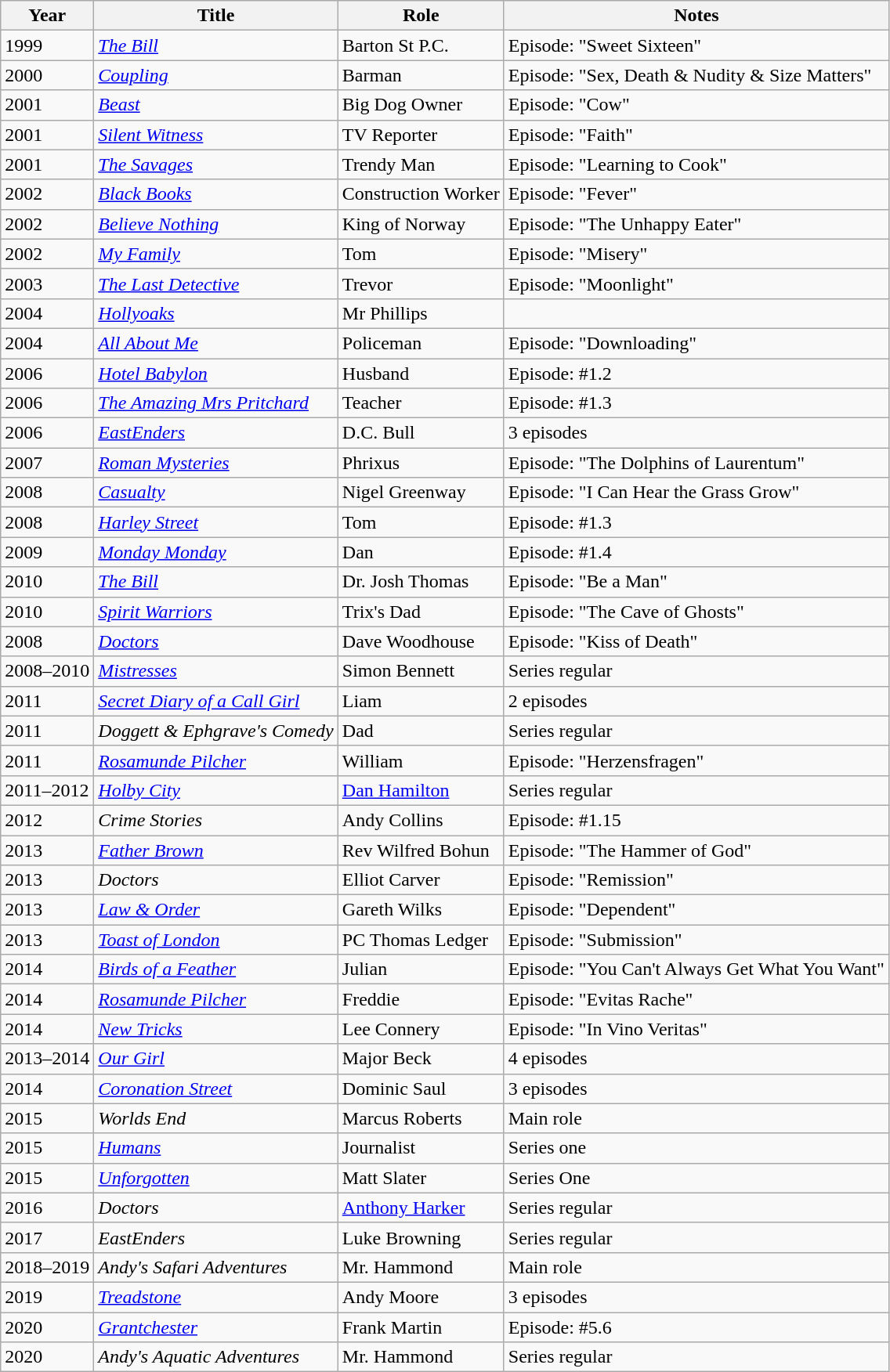<table class="wikitable sortable">
<tr>
<th>Year</th>
<th>Title</th>
<th>Role</th>
<th class="unsortable">Notes</th>
</tr>
<tr>
<td>1999</td>
<td><em><a href='#'>The Bill</a></em></td>
<td>Barton St P.C.</td>
<td>Episode: "Sweet Sixteen"</td>
</tr>
<tr>
<td>2000</td>
<td><em><a href='#'>Coupling</a></em></td>
<td>Barman</td>
<td>Episode: "Sex, Death & Nudity & Size Matters"</td>
</tr>
<tr>
<td>2001</td>
<td><em><a href='#'>Beast</a></em></td>
<td>Big Dog Owner</td>
<td>Episode: "Cow"</td>
</tr>
<tr>
<td>2001</td>
<td><em><a href='#'>Silent Witness</a></em></td>
<td>TV Reporter</td>
<td>Episode: "Faith"</td>
</tr>
<tr>
<td>2001</td>
<td><em><a href='#'>The Savages</a></em></td>
<td>Trendy Man</td>
<td>Episode: "Learning to Cook"</td>
</tr>
<tr>
<td>2002</td>
<td><em><a href='#'>Black Books</a></em></td>
<td>Construction Worker</td>
<td>Episode: "Fever"</td>
</tr>
<tr>
<td>2002</td>
<td><em><a href='#'>Believe Nothing</a></em></td>
<td>King of Norway</td>
<td>Episode: "The Unhappy Eater"</td>
</tr>
<tr>
<td>2002</td>
<td><em><a href='#'>My Family</a></em></td>
<td>Tom</td>
<td>Episode: "Misery"</td>
</tr>
<tr>
<td>2003</td>
<td><em><a href='#'>The Last Detective</a></em></td>
<td>Trevor</td>
<td>Episode: "Moonlight"</td>
</tr>
<tr>
<td>2004</td>
<td><em><a href='#'>Hollyoaks</a></em></td>
<td>Mr Phillips</td>
<td></td>
</tr>
<tr>
<td>2004</td>
<td><em><a href='#'>All About Me</a></em></td>
<td>Policeman</td>
<td>Episode: "Downloading"</td>
</tr>
<tr>
<td>2006</td>
<td><em><a href='#'>Hotel Babylon</a></em></td>
<td>Husband</td>
<td>Episode: #1.2</td>
</tr>
<tr>
<td>2006</td>
<td><em><a href='#'>The Amazing Mrs Pritchard</a></em></td>
<td>Teacher</td>
<td>Episode: #1.3</td>
</tr>
<tr>
<td>2006</td>
<td><em><a href='#'>EastEnders</a></em></td>
<td>D.C. Bull</td>
<td>3 episodes</td>
</tr>
<tr>
<td>2007</td>
<td><em><a href='#'>Roman Mysteries</a></em></td>
<td>Phrixus</td>
<td>Episode: "The Dolphins of Laurentum"</td>
</tr>
<tr>
<td>2008</td>
<td><em><a href='#'>Casualty</a></em></td>
<td>Nigel Greenway</td>
<td>Episode: "I Can Hear the Grass Grow"</td>
</tr>
<tr>
<td>2008</td>
<td><em><a href='#'>Harley Street</a></em></td>
<td>Tom</td>
<td>Episode: #1.3</td>
</tr>
<tr>
<td>2009</td>
<td><em><a href='#'>Monday Monday</a></em></td>
<td>Dan</td>
<td>Episode: #1.4</td>
</tr>
<tr>
<td>2010</td>
<td><em><a href='#'>The Bill</a></em></td>
<td>Dr. Josh Thomas</td>
<td>Episode: "Be a Man"</td>
</tr>
<tr>
<td>2010</td>
<td><em><a href='#'>Spirit Warriors</a></em></td>
<td>Trix's Dad</td>
<td>Episode: "The Cave of Ghosts"</td>
</tr>
<tr>
<td>2008</td>
<td><em><a href='#'>Doctors</a></em></td>
<td>Dave Woodhouse</td>
<td>Episode: "Kiss of Death"</td>
</tr>
<tr>
<td>2008–2010</td>
<td><em><a href='#'>Mistresses</a></em></td>
<td>Simon Bennett</td>
<td>Series regular</td>
</tr>
<tr>
<td>2011</td>
<td><em><a href='#'>Secret Diary of a Call Girl</a></em></td>
<td>Liam</td>
<td>2 episodes</td>
</tr>
<tr>
<td>2011</td>
<td><em>Doggett & Ephgrave's Comedy</em></td>
<td>Dad</td>
<td>Series regular</td>
</tr>
<tr>
<td>2011</td>
<td><em><a href='#'>Rosamunde Pilcher</a></em></td>
<td>William</td>
<td>Episode: "Herzensfragen"</td>
</tr>
<tr>
<td>2011–2012</td>
<td><em><a href='#'>Holby City</a></em></td>
<td><a href='#'>Dan Hamilton</a></td>
<td>Series regular</td>
</tr>
<tr>
<td>2012</td>
<td><em>Crime Stories</em></td>
<td>Andy Collins</td>
<td>Episode: #1.15</td>
</tr>
<tr>
<td>2013</td>
<td><em><a href='#'>Father Brown</a></em></td>
<td>Rev Wilfred Bohun</td>
<td>Episode: "The Hammer of God"</td>
</tr>
<tr>
<td>2013</td>
<td><em>Doctors</em></td>
<td>Elliot Carver</td>
<td>Episode: "Remission"</td>
</tr>
<tr>
<td>2013</td>
<td><em><a href='#'>Law & Order</a></em></td>
<td>Gareth Wilks</td>
<td>Episode: "Dependent"</td>
</tr>
<tr>
<td>2013</td>
<td><em><a href='#'>Toast of London</a></em></td>
<td>PC Thomas Ledger</td>
<td>Episode: "Submission"</td>
</tr>
<tr>
<td>2014</td>
<td><em><a href='#'>Birds of a Feather</a></em></td>
<td>Julian</td>
<td>Episode: "You Can't Always Get What You Want"</td>
</tr>
<tr>
<td>2014</td>
<td><em><a href='#'>Rosamunde Pilcher</a></em></td>
<td>Freddie</td>
<td>Episode: "Evitas Rache"</td>
</tr>
<tr>
<td>2014</td>
<td><em><a href='#'>New Tricks</a></em></td>
<td>Lee Connery</td>
<td>Episode: "In Vino Veritas"</td>
</tr>
<tr>
<td>2013–2014</td>
<td><em><a href='#'>Our Girl</a></em></td>
<td>Major Beck</td>
<td>4 episodes</td>
</tr>
<tr>
<td>2014</td>
<td><em><a href='#'>Coronation Street</a></em></td>
<td>Dominic Saul</td>
<td>3 episodes</td>
</tr>
<tr>
<td>2015</td>
<td><em>Worlds End</em></td>
<td>Marcus Roberts</td>
<td>Main role</td>
</tr>
<tr>
<td>2015</td>
<td><em><a href='#'>Humans</a></em></td>
<td>Journalist</td>
<td>Series one</td>
</tr>
<tr>
<td>2015</td>
<td><em><a href='#'>Unforgotten</a></em></td>
<td>Matt Slater</td>
<td>Series One</td>
</tr>
<tr>
<td>2016</td>
<td><em>Doctors</em></td>
<td><a href='#'>Anthony Harker</a></td>
<td>Series regular</td>
</tr>
<tr>
<td>2017</td>
<td><em>EastEnders</em></td>
<td>Luke Browning</td>
<td>Series regular</td>
</tr>
<tr>
<td>2018–2019</td>
<td><em>Andy's Safari Adventures</em></td>
<td>Mr. Hammond</td>
<td>Main role</td>
</tr>
<tr>
<td>2019</td>
<td><em><a href='#'>Treadstone</a></em></td>
<td>Andy Moore</td>
<td>3 episodes</td>
</tr>
<tr>
<td>2020</td>
<td><em><a href='#'>Grantchester</a></em></td>
<td>Frank Martin</td>
<td>Episode: #5.6</td>
</tr>
<tr>
<td>2020</td>
<td><em>Andy's Aquatic Adventures</em></td>
<td>Mr. Hammond</td>
<td>Series regular</td>
</tr>
</table>
